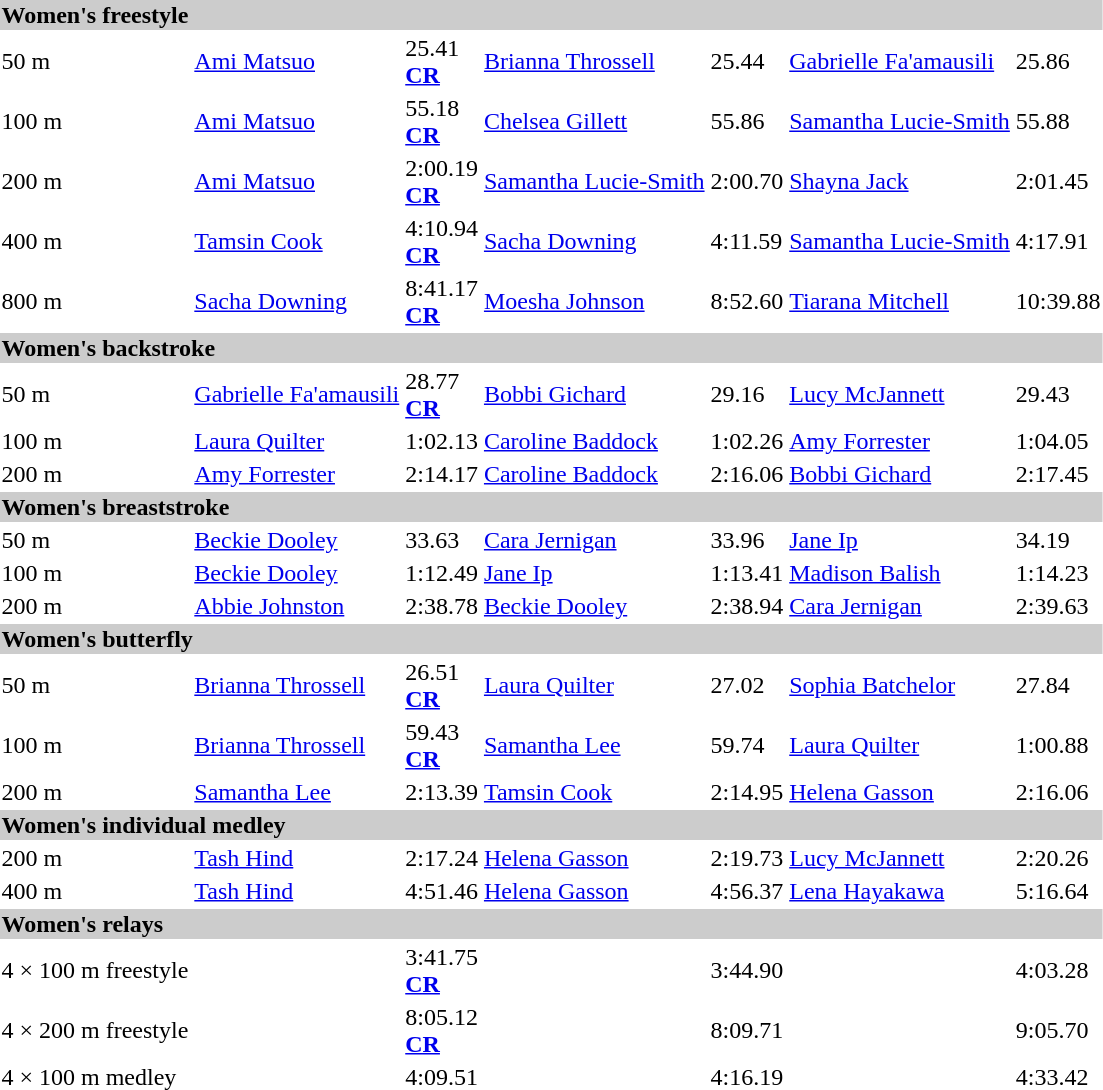<table>
<tr bgcolor="#cccccc">
<td colspan=7><strong>Women's freestyle</strong></td>
</tr>
<tr>
<td>50 m</td>
<td><a href='#'>Ami Matsuo</a> <br> </td>
<td>25.41 <br><strong><a href='#'>CR</a></strong></td>
<td><a href='#'>Brianna Throssell</a> <br> </td>
<td>25.44</td>
<td><a href='#'>Gabrielle Fa'amausili</a> <br> </td>
<td>25.86</td>
</tr>
<tr>
<td>100 m</td>
<td><a href='#'>Ami Matsuo</a> <br> </td>
<td>55.18 <br><strong><a href='#'>CR</a></strong></td>
<td><a href='#'>Chelsea Gillett</a> <br> </td>
<td>55.86</td>
<td><a href='#'>Samantha Lucie-Smith</a> <br> </td>
<td>55.88</td>
</tr>
<tr>
<td>200 m</td>
<td><a href='#'>Ami Matsuo</a> <br> </td>
<td>2:00.19 <br><strong><a href='#'>CR</a></strong></td>
<td><a href='#'>Samantha Lucie-Smith</a> <br> </td>
<td>2:00.70</td>
<td><a href='#'>Shayna Jack</a> <br> </td>
<td>2:01.45</td>
</tr>
<tr>
<td>400 m</td>
<td><a href='#'>Tamsin Cook</a> <br> </td>
<td>4:10.94 <br><strong><a href='#'>CR</a></strong></td>
<td><a href='#'>Sacha Downing</a> <br> </td>
<td>4:11.59</td>
<td><a href='#'>Samantha Lucie-Smith</a> <br> </td>
<td>4:17.91</td>
</tr>
<tr>
<td>800 m</td>
<td><a href='#'>Sacha Downing</a> <br> </td>
<td>8:41.17 <br><strong><a href='#'>CR</a></strong></td>
<td><a href='#'>Moesha Johnson</a> <br> </td>
<td>8:52.60</td>
<td><a href='#'>Tiarana Mitchell</a> <br> </td>
<td>10:39.88</td>
</tr>
<tr bgcolor="#cccccc">
<td colspan=7><strong>Women's backstroke</strong></td>
</tr>
<tr>
<td>50 m</td>
<td><a href='#'>Gabrielle Fa'amausili</a> <br> </td>
<td>28.77 <br><strong><a href='#'>CR</a></strong></td>
<td><a href='#'>Bobbi Gichard</a> <br> </td>
<td>29.16</td>
<td><a href='#'>Lucy McJannett</a> <br> </td>
<td>29.43</td>
</tr>
<tr>
<td>100 m</td>
<td><a href='#'>Laura Quilter</a> <br> </td>
<td>1:02.13</td>
<td><a href='#'>Caroline Baddock</a> <br> </td>
<td>1:02.26</td>
<td><a href='#'>Amy Forrester</a> <br> </td>
<td>1:04.05</td>
</tr>
<tr>
<td>200 m</td>
<td><a href='#'>Amy Forrester</a> <br> </td>
<td>2:14.17</td>
<td><a href='#'>Caroline Baddock</a> <br> </td>
<td>2:16.06</td>
<td><a href='#'>Bobbi Gichard</a> <br> </td>
<td>2:17.45</td>
</tr>
<tr bgcolor="#cccccc">
<td colspan=7><strong>Women's breaststroke</strong></td>
</tr>
<tr>
<td>50 m</td>
<td><a href='#'>Beckie Dooley</a> <br> </td>
<td>33.63</td>
<td><a href='#'>Cara Jernigan</a> <br> </td>
<td>33.96</td>
<td><a href='#'>Jane Ip</a> <br> </td>
<td>34.19</td>
</tr>
<tr>
<td>100 m</td>
<td><a href='#'>Beckie Dooley</a> <br> </td>
<td>1:12.49</td>
<td><a href='#'>Jane Ip</a> <br> </td>
<td>1:13.41</td>
<td><a href='#'>Madison Balish</a> <br> </td>
<td>1:14.23</td>
</tr>
<tr>
<td>200 m</td>
<td><a href='#'>Abbie Johnston</a> <br> </td>
<td>2:38.78</td>
<td><a href='#'>Beckie Dooley</a> <br> </td>
<td>2:38.94</td>
<td><a href='#'>Cara Jernigan</a> <br> </td>
<td>2:39.63</td>
</tr>
<tr bgcolor="#cccccc">
<td colspan=7><strong>Women's butterfly</strong></td>
</tr>
<tr>
<td>50 m</td>
<td><a href='#'>Brianna Throssell</a> <br> </td>
<td>26.51 <br><strong><a href='#'>CR</a></strong></td>
<td><a href='#'>Laura Quilter</a> <br> </td>
<td>27.02</td>
<td><a href='#'>Sophia Batchelor</a> <br> </td>
<td>27.84</td>
</tr>
<tr>
<td>100 m</td>
<td><a href='#'>Brianna Throssell</a> <br> </td>
<td>59.43 <br><strong><a href='#'>CR</a></strong></td>
<td><a href='#'>Samantha Lee</a> <br> </td>
<td>59.74</td>
<td><a href='#'>Laura Quilter</a> <br> </td>
<td>1:00.88</td>
</tr>
<tr>
<td>200 m</td>
<td><a href='#'>Samantha Lee</a> <br> </td>
<td>2:13.39</td>
<td><a href='#'>Tamsin Cook</a> <br> </td>
<td>2:14.95</td>
<td><a href='#'>Helena Gasson</a> <br> </td>
<td>2:16.06</td>
</tr>
<tr bgcolor="#cccccc">
<td colspan=7><strong>Women's individual medley</strong></td>
</tr>
<tr>
<td>200 m</td>
<td><a href='#'>Tash Hind</a> <br> </td>
<td>2:17.24</td>
<td><a href='#'>Helena Gasson</a> <br> </td>
<td>2:19.73</td>
<td><a href='#'>Lucy McJannett</a> <br> </td>
<td>2:20.26</td>
</tr>
<tr>
<td>400 m</td>
<td><a href='#'>Tash Hind</a> <br> </td>
<td>4:51.46</td>
<td><a href='#'>Helena Gasson</a> <br> </td>
<td>4:56.37</td>
<td><a href='#'>Lena Hayakawa</a> <br> </td>
<td>5:16.64</td>
</tr>
<tr bgcolor="#cccccc">
<td colspan=7><strong>Women's relays</strong></td>
</tr>
<tr>
<td>4 × 100 m freestyle</td>
<td></td>
<td>3:41.75 <br><strong><a href='#'>CR</a></strong></td>
<td></td>
<td>3:44.90</td>
<td></td>
<td>4:03.28</td>
</tr>
<tr>
<td>4 × 200 m freestyle</td>
<td></td>
<td>8:05.12 <br><strong><a href='#'>CR</a></strong></td>
<td></td>
<td>8:09.71</td>
<td></td>
<td>9:05.70</td>
</tr>
<tr>
<td>4 × 100 m medley</td>
<td></td>
<td>4:09.51</td>
<td></td>
<td>4:16.19</td>
<td></td>
<td>4:33.42</td>
</tr>
</table>
